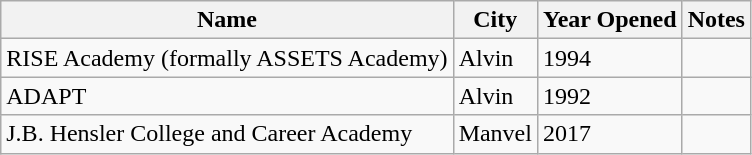<table class="wikitable sortable" align="left" style="margin:auto;">
<tr>
<th>Name</th>
<th>City</th>
<th>Year Opened</th>
<th>Notes</th>
</tr>
<tr>
<td>RISE Academy (formally ASSETS Academy)</td>
<td>Alvin</td>
<td>1994</td>
<td></td>
</tr>
<tr>
<td>ADAPT</td>
<td>Alvin</td>
<td>1992</td>
<td></td>
</tr>
<tr>
<td>J.B. Hensler College and Career Academy</td>
<td>Manvel</td>
<td>2017</td>
<td></td>
</tr>
</table>
